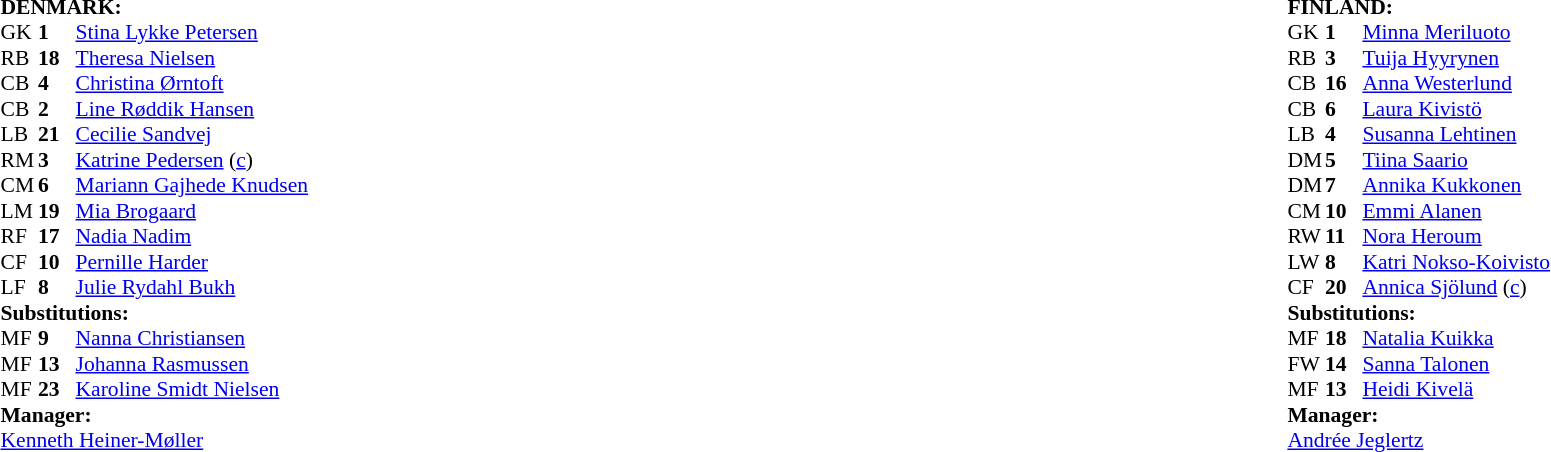<table width="100%">
<tr>
<td valign="top" width="50%"><br><table style="font-size: 90%" cellspacing="0" cellpadding="0">
<tr>
<td colspan=4><br><strong>DENMARK:</strong></td>
</tr>
<tr>
<th width=25></th>
<th width=25></th>
</tr>
<tr>
<td>GK</td>
<td><strong>1</strong></td>
<td><a href='#'>Stina Lykke Petersen</a></td>
</tr>
<tr>
<td>RB</td>
<td><strong>18</strong></td>
<td><a href='#'>Theresa Nielsen</a></td>
</tr>
<tr>
<td>CB</td>
<td><strong>4</strong></td>
<td><a href='#'>Christina Ørntoft</a></td>
</tr>
<tr>
<td>CB</td>
<td><strong>2</strong></td>
<td><a href='#'>Line Røddik Hansen</a></td>
</tr>
<tr>
<td>LB</td>
<td><strong>21</strong></td>
<td><a href='#'>Cecilie Sandvej</a></td>
<td></td>
</tr>
<tr>
<td>RM</td>
<td><strong>3</strong></td>
<td><a href='#'>Katrine Pedersen</a> (<a href='#'>c</a>)</td>
</tr>
<tr>
<td>CM</td>
<td><strong>6</strong></td>
<td><a href='#'>Mariann Gajhede Knudsen</a></td>
</tr>
<tr>
<td>LM</td>
<td><strong>19</strong></td>
<td><a href='#'>Mia Brogaard</a></td>
</tr>
<tr>
<td>RF</td>
<td><strong>17</strong></td>
<td><a href='#'>Nadia Nadim</a></td>
<td></td>
<td></td>
</tr>
<tr>
<td>CF</td>
<td><strong>10</strong></td>
<td><a href='#'>Pernille Harder</a></td>
<td></td>
<td></td>
</tr>
<tr>
<td>LF</td>
<td><strong>8</strong></td>
<td><a href='#'>Julie Rydahl Bukh</a></td>
<td></td>
<td></td>
</tr>
<tr>
<td colspan=3><strong>Substitutions:</strong></td>
</tr>
<tr>
<td>MF</td>
<td><strong>9</strong></td>
<td><a href='#'>Nanna Christiansen</a></td>
<td></td>
<td></td>
</tr>
<tr>
<td>MF</td>
<td><strong>13</strong></td>
<td><a href='#'>Johanna Rasmussen</a></td>
<td></td>
<td></td>
</tr>
<tr>
<td>MF</td>
<td><strong>23</strong></td>
<td><a href='#'>Karoline Smidt Nielsen</a></td>
<td></td>
<td></td>
</tr>
<tr>
<td colspan=3><strong>Manager:</strong></td>
</tr>
<tr>
<td colspan="3"><a href='#'>Kenneth Heiner-Møller</a></td>
</tr>
</table>
</td>
<td valign="top"></td>
<td valign="top" width="50%"><br><table style="font-size: 90%" cellspacing="0" cellpadding="0" align="center">
<tr>
<td colspan=4><br><strong>FINLAND:</strong></td>
</tr>
<tr>
<th width=25></th>
<th width=25></th>
</tr>
<tr>
<td>GK</td>
<td><strong>1</strong></td>
<td><a href='#'>Minna Meriluoto</a></td>
</tr>
<tr>
<td>RB</td>
<td><strong>3</strong></td>
<td><a href='#'>Tuija Hyyrynen</a></td>
</tr>
<tr>
<td>CB</td>
<td><strong>16</strong></td>
<td><a href='#'>Anna Westerlund</a></td>
</tr>
<tr>
<td>CB</td>
<td><strong>6</strong></td>
<td><a href='#'>Laura Kivistö</a></td>
<td></td>
<td></td>
</tr>
<tr>
<td>LB</td>
<td><strong>4</strong></td>
<td><a href='#'>Susanna Lehtinen</a></td>
<td></td>
<td></td>
</tr>
<tr>
<td>DM</td>
<td><strong>5</strong></td>
<td><a href='#'>Tiina Saario</a></td>
</tr>
<tr>
<td>DM</td>
<td><strong>7</strong></td>
<td><a href='#'>Annika Kukkonen</a></td>
<td></td>
</tr>
<tr>
<td>CM</td>
<td><strong>10</strong></td>
<td><a href='#'>Emmi Alanen</a></td>
</tr>
<tr>
<td>RW</td>
<td><strong>11</strong></td>
<td><a href='#'>Nora Heroum</a></td>
<td></td>
<td></td>
</tr>
<tr>
<td>LW</td>
<td><strong>8</strong></td>
<td><a href='#'>Katri Nokso-Koivisto</a></td>
</tr>
<tr>
<td>CF</td>
<td><strong>20</strong></td>
<td><a href='#'>Annica Sjölund</a> (<a href='#'>c</a>)</td>
</tr>
<tr>
<td colspan=3><strong>Substitutions:</strong></td>
</tr>
<tr>
<td>MF</td>
<td><strong>18</strong></td>
<td><a href='#'>Natalia Kuikka</a></td>
<td></td>
<td></td>
</tr>
<tr>
<td>FW</td>
<td><strong>14</strong></td>
<td><a href='#'>Sanna Talonen</a></td>
<td></td>
<td></td>
</tr>
<tr>
<td>MF</td>
<td><strong>13</strong></td>
<td><a href='#'>Heidi Kivelä</a></td>
<td></td>
<td></td>
</tr>
<tr>
<td colspan=3><strong>Manager:</strong></td>
</tr>
<tr>
<td colspan=3> <a href='#'>Andrée Jeglertz</a></td>
</tr>
</table>
</td>
</tr>
</table>
